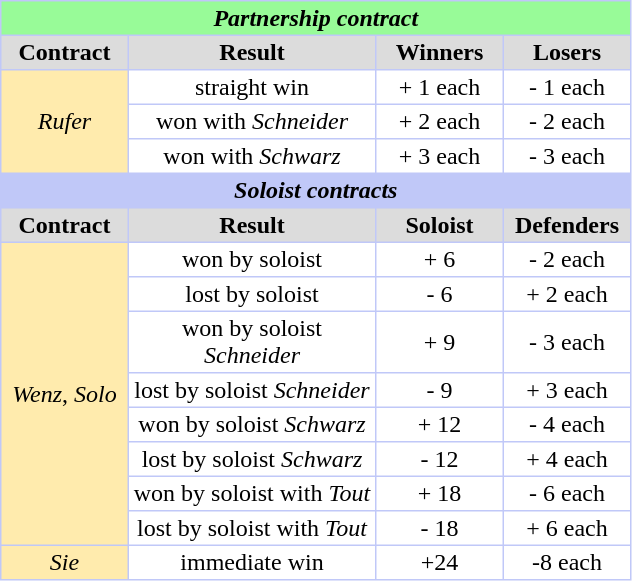<table cellpadding="2" style="float: left; background: #C0C8f8; margin-right: 1em; border-spacing: 1px;">
<tr align="center">
<td colspan="4" style="background: #98FB98"><strong><em>Partnership contract</em></strong></td>
</tr>
<tr align="center">
<td style="background: #DCDCDC;" ! width="80"><strong>Contract</strong></td>
<td style="background: #DCDCDC;" ! width="160"><strong>Result</strong></td>
<td style="background: #DCDCDC;" ! width="80"><strong>Winners</strong></td>
<td style="background: #DCDCDC;" ! width="80"><strong>Losers</strong></td>
</tr>
<tr align="center">
<td rowspan="3" style="background: #ffebad;"><em>Rufer</em></td>
<td style="background: #ffffff;">straight win</td>
<td style="background: #ffffff;">+ 1 each</td>
<td style="background: #ffffff;">- 1 each</td>
</tr>
<tr align="center">
<td style="background: #ffffff;">won with <em>Schneider</em></td>
<td style="background: #ffffff;">+ 2 each</td>
<td style="background: #ffffff;">- 2 each</td>
</tr>
<tr align="center">
<td style="background: #ffffff;">won with <em>Schwarz</em></td>
<td style="background: #ffffff;">+ 3 each</td>
<td style="background: #ffffff;">- 3 each</td>
</tr>
<tr align="center">
<td colspan="4" style="background: #c0c8f8"><strong><em>Soloist contracts</em></strong></td>
</tr>
<tr align="center">
<td style="background: #DCDCDC;"><strong>Contract</strong></td>
<td style="background: #DCDCDC;"><strong>Result</strong></td>
<td style="background: #DCDCDC;"><strong>Soloist</strong></td>
<td style="background: #DCDCDC;"><strong>Defenders</strong></td>
</tr>
<tr align="center">
<td rowspan="8" style="background: #ffebad;"><em>Wenz</em>, <em>Solo</em></td>
<td style="background: #ffffff;">won by soloist</td>
<td style="background: #ffffff;">+ 6</td>
<td style="background: #ffffff;">- 2 each</td>
</tr>
<tr align="center">
<td style="background: #ffffff;">lost by soloist</td>
<td style="background: #ffffff;">- 6</td>
<td style="background: #ffffff;">+ 2 each</td>
</tr>
<tr align="center">
<td style="background: #ffffff;">won by soloist <em>Schneider</em></td>
<td style="background: #ffffff;">+ 9</td>
<td style="background: #ffffff;">- 3 each</td>
</tr>
<tr align="center">
<td style="background: #ffffff;">lost by soloist <em>Schneider</em></td>
<td style="background: #ffffff;">- 9</td>
<td style="background: #ffffff;">+ 3 each</td>
</tr>
<tr align="center">
<td style="background: #ffffff;">won by soloist <em>Schwarz</em></td>
<td style="background: #ffffff;">+ 12</td>
<td style="background: #ffffff;">- 4 each</td>
</tr>
<tr align="center">
<td style="background: #ffffff;">lost by soloist <em>Schwarz</em></td>
<td style="background: #ffffff;">- 12</td>
<td style="background: #ffffff;">+ 4 each</td>
</tr>
<tr align="center">
<td style="background: #ffffff;">won by soloist with <em>Tout</em></td>
<td style="background: #ffffff;">+ 18</td>
<td style="background: #ffffff;">- 6 each</td>
</tr>
<tr align="center">
<td style="background: #ffffff;">lost by soloist with <em>Tout</em></td>
<td style="background: #ffffff;">- 18</td>
<td style="background: #ffffff;">+ 6 each</td>
</tr>
<tr align="center">
<td style="background: #ffebad;"><em>Sie</em></td>
<td style="background: #ffffff;">immediate win</td>
<td style="background: #ffffff;">+24</td>
<td style="background: #ffffff;">-8 each</td>
</tr>
</table>
